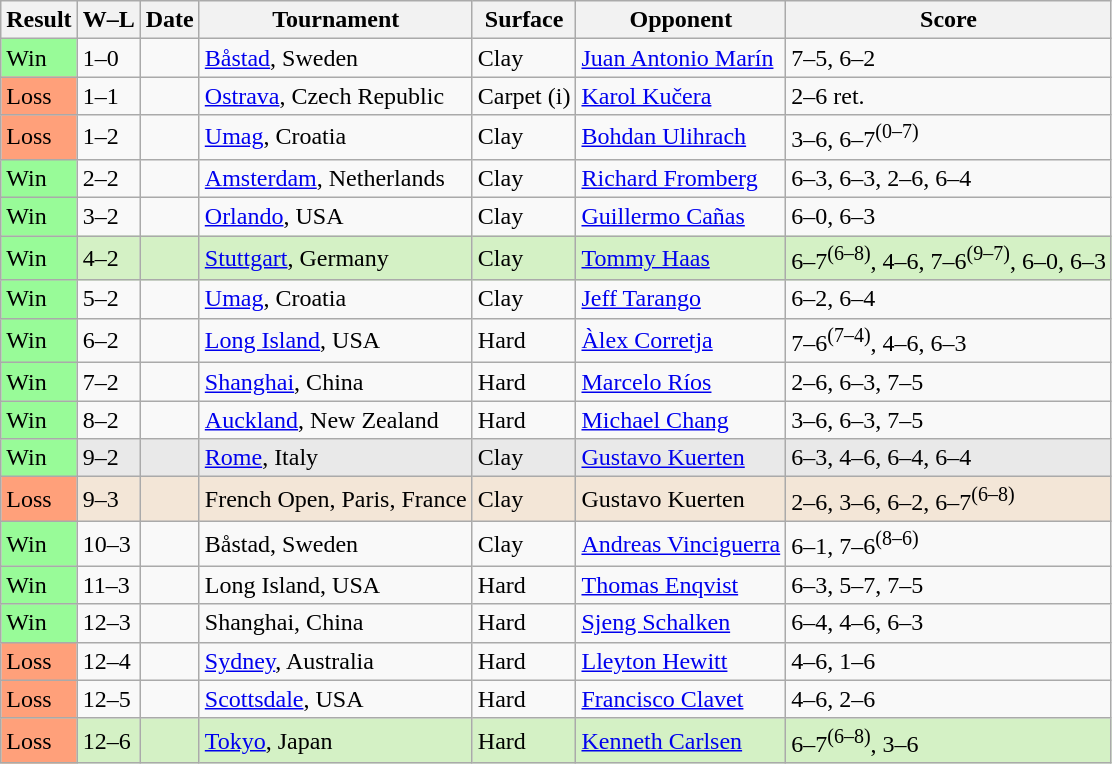<table class="sortable wikitable">
<tr>
<th>Result</th>
<th class="unsortable">W–L</th>
<th>Date</th>
<th>Tournament</th>
<th>Surface</th>
<th>Opponent</th>
<th class="unsortable">Score</th>
</tr>
<tr>
<td style="background:#98fb98;">Win</td>
<td>1–0</td>
<td><a href='#'></a></td>
<td><a href='#'>Båstad</a>, Sweden</td>
<td>Clay</td>
<td> <a href='#'>Juan Antonio Marín</a></td>
<td>7–5, 6–2</td>
</tr>
<tr>
<td style="background:#ffa07a;">Loss</td>
<td>1–1</td>
<td><a href='#'></a></td>
<td><a href='#'>Ostrava</a>, Czech Republic</td>
<td>Carpet (i)</td>
<td> <a href='#'>Karol Kučera</a></td>
<td>2–6 ret.</td>
</tr>
<tr>
<td style="background:#ffa07a;">Loss</td>
<td>1–2</td>
<td><a href='#'></a></td>
<td><a href='#'>Umag</a>, Croatia</td>
<td>Clay</td>
<td> <a href='#'>Bohdan Ulihrach</a></td>
<td>3–6, 6–7<sup>(0–7)</sup></td>
</tr>
<tr>
<td style="background:#98fb98;">Win</td>
<td>2–2</td>
<td><a href='#'></a></td>
<td><a href='#'>Amsterdam</a>, Netherlands</td>
<td>Clay</td>
<td> <a href='#'>Richard Fromberg</a></td>
<td>6–3, 6–3, 2–6, 6–4</td>
</tr>
<tr>
<td style="background:#98fb98;">Win</td>
<td>3–2</td>
<td><a href='#'></a></td>
<td><a href='#'>Orlando</a>, USA</td>
<td>Clay</td>
<td> <a href='#'>Guillermo Cañas</a></td>
<td>6–0, 6–3</td>
</tr>
<tr bgcolor="#d4f1c5">
<td style="background:#98fb98;">Win</td>
<td>4–2</td>
<td><a href='#'></a></td>
<td><a href='#'>Stuttgart</a>, Germany</td>
<td>Clay</td>
<td> <a href='#'>Tommy Haas</a></td>
<td>6–7<sup>(6–8)</sup>, 4–6, 7–6<sup>(9–7)</sup>, 6–0, 6–3</td>
</tr>
<tr>
<td style="background:#98fb98;">Win</td>
<td>5–2</td>
<td><a href='#'></a></td>
<td><a href='#'>Umag</a>, Croatia</td>
<td>Clay</td>
<td> <a href='#'>Jeff Tarango</a></td>
<td>6–2, 6–4</td>
</tr>
<tr>
<td style="background:#98fb98;">Win</td>
<td>6–2</td>
<td><a href='#'></a></td>
<td><a href='#'>Long Island</a>, USA</td>
<td>Hard</td>
<td> <a href='#'>Àlex Corretja</a></td>
<td>7–6<sup>(7–4)</sup>, 4–6, 6–3</td>
</tr>
<tr>
<td style="background:#98fb98;">Win</td>
<td>7–2</td>
<td><a href='#'></a></td>
<td><a href='#'>Shanghai</a>, China</td>
<td>Hard</td>
<td> <a href='#'>Marcelo Ríos</a></td>
<td>2–6, 6–3, 7–5</td>
</tr>
<tr>
<td style="background:#98fb98;">Win</td>
<td>8–2</td>
<td><a href='#'></a></td>
<td><a href='#'>Auckland</a>, New Zealand</td>
<td>Hard</td>
<td> <a href='#'>Michael Chang</a></td>
<td>3–6, 6–3, 7–5</td>
</tr>
<tr bgcolor="#e9e9e9">
<td style="background:#98fb98;">Win</td>
<td>9–2</td>
<td><a href='#'></a></td>
<td><a href='#'>Rome</a>, Italy</td>
<td>Clay</td>
<td> <a href='#'>Gustavo Kuerten</a></td>
<td>6–3, 4–6, 6–4, 6–4</td>
</tr>
<tr bgcolor="#f3e6d7">
<td style="background:#ffa07a;">Loss</td>
<td>9–3</td>
<td><a href='#'></a></td>
<td>French Open, Paris, France</td>
<td>Clay</td>
<td> Gustavo Kuerten</td>
<td>2–6, 3–6, 6–2, 6–7<sup>(6–8)</sup></td>
</tr>
<tr>
<td style="background:#98fb98;">Win</td>
<td>10–3</td>
<td><a href='#'></a></td>
<td>Båstad, Sweden</td>
<td>Clay</td>
<td> <a href='#'>Andreas Vinciguerra</a></td>
<td>6–1, 7–6<sup>(8–6)</sup></td>
</tr>
<tr>
<td style="background:#98fb98;">Win</td>
<td>11–3</td>
<td></td>
<td>Long Island, USA</td>
<td>Hard</td>
<td> <a href='#'>Thomas Enqvist</a></td>
<td>6–3, 5–7, 7–5</td>
</tr>
<tr>
<td style="background:#98fb98;">Win</td>
<td>12–3</td>
<td><a href='#'></a></td>
<td>Shanghai, China</td>
<td>Hard</td>
<td> <a href='#'>Sjeng Schalken</a></td>
<td>6–4, 4–6, 6–3</td>
</tr>
<tr>
<td style="background:#ffa07a;">Loss</td>
<td>12–4</td>
<td><a href='#'></a></td>
<td><a href='#'>Sydney</a>, Australia</td>
<td>Hard</td>
<td> <a href='#'>Lleyton Hewitt</a></td>
<td>4–6, 1–6</td>
</tr>
<tr>
<td style="background:#ffa07a;">Loss</td>
<td>12–5</td>
<td><a href='#'></a></td>
<td><a href='#'>Scottsdale</a>, USA</td>
<td>Hard</td>
<td> <a href='#'>Francisco Clavet</a></td>
<td>4–6, 2–6</td>
</tr>
<tr bgcolor="#d4f1c5">
<td style="background:#ffa07a;">Loss</td>
<td>12–6</td>
<td><a href='#'></a></td>
<td><a href='#'>Tokyo</a>, Japan</td>
<td>Hard</td>
<td> <a href='#'>Kenneth Carlsen</a></td>
<td>6–7<sup>(6–8)</sup>, 3–6</td>
</tr>
</table>
